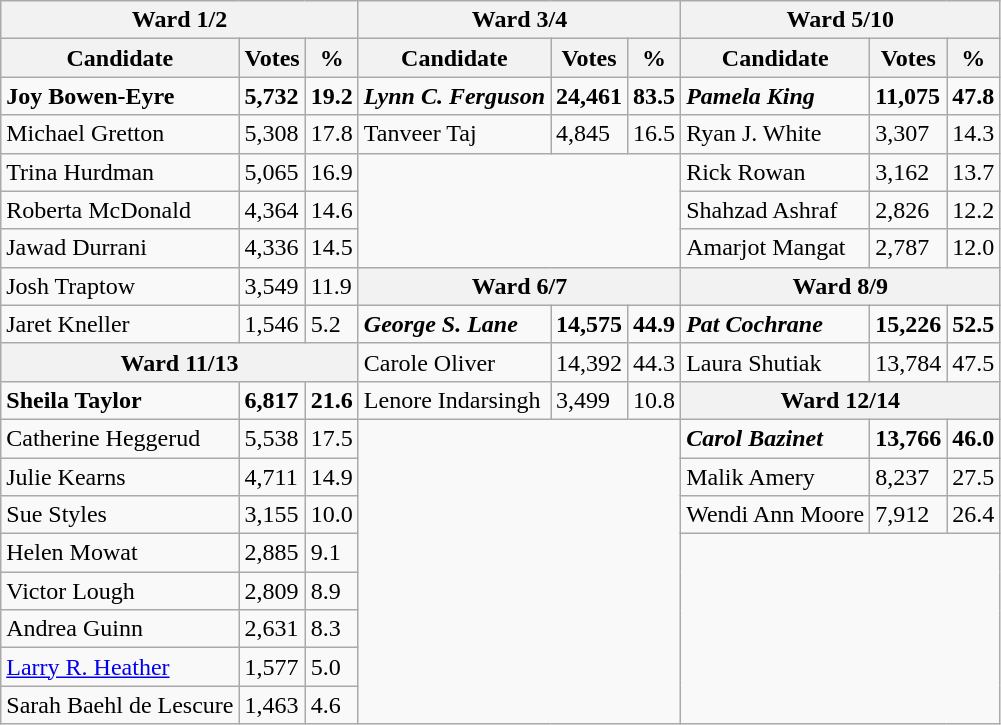<table class="wikitable">
<tr>
<th colspan=3>Ward 1/2</th>
<th colspan=3>Ward 3/4</th>
<th colspan=3>Ward 5/10</th>
</tr>
<tr>
<th>Candidate</th>
<th>Votes</th>
<th>%</th>
<th>Candidate</th>
<th>Votes</th>
<th>%</th>
<th>Candidate</th>
<th>Votes</th>
<th>%</th>
</tr>
<tr>
<td><strong>Joy Bowen-Eyre</strong></td>
<td><strong>5,732</strong></td>
<td><strong>19.2</strong></td>
<td><strong><em>Lynn C. Ferguson</em></strong></td>
<td><strong>24,461</strong></td>
<td><strong>83.5</strong></td>
<td><strong><em>Pamela King</em></strong></td>
<td><strong>11,075</strong></td>
<td><strong>47.8</strong></td>
</tr>
<tr>
<td>Michael Gretton</td>
<td>5,308</td>
<td>17.8</td>
<td>Tanveer Taj</td>
<td>4,845</td>
<td>16.5</td>
<td>Ryan J. White</td>
<td>3,307</td>
<td>14.3</td>
</tr>
<tr>
<td>Trina Hurdman</td>
<td>5,065</td>
<td>16.9</td>
<td colspan=3 rowspan=3></td>
<td>Rick Rowan</td>
<td>3,162</td>
<td>13.7</td>
</tr>
<tr>
<td>Roberta McDonald</td>
<td>4,364</td>
<td>14.6</td>
<td>Shahzad Ashraf</td>
<td>2,826</td>
<td>12.2</td>
</tr>
<tr>
<td>Jawad Durrani</td>
<td>4,336</td>
<td>14.5</td>
<td>Amarjot Mangat</td>
<td>2,787</td>
<td>12.0</td>
</tr>
<tr>
<td>Josh Traptow</td>
<td>3,549</td>
<td>11.9</td>
<th colspan=3>Ward 6/7</th>
<th colspan=3>Ward 8/9</th>
</tr>
<tr>
<td>Jaret Kneller</td>
<td>1,546</td>
<td>5.2</td>
<td><strong><em>George S. Lane</em></strong></td>
<td><strong>14,575</strong></td>
<td><strong>44.9</strong></td>
<td><strong><em>Pat Cochrane</em></strong></td>
<td><strong>15,226</strong></td>
<td><strong>52.5</strong></td>
</tr>
<tr>
<th colspan=3>Ward 11/13</th>
<td>Carole Oliver</td>
<td>14,392</td>
<td>44.3</td>
<td>Laura Shutiak</td>
<td>13,784</td>
<td>47.5</td>
</tr>
<tr>
<td><strong>Sheila Taylor</strong></td>
<td><strong>6,817</strong></td>
<td><strong>21.6</strong></td>
<td>Lenore Indarsingh</td>
<td>3,499</td>
<td>10.8</td>
<th colspan=3>Ward 12/14</th>
</tr>
<tr>
<td>Catherine Heggerud</td>
<td>5,538</td>
<td>17.5</td>
<td colspan=3 rowspan=8></td>
<td><strong><em>Carol Bazinet</em></strong></td>
<td><strong>13,766</strong></td>
<td><strong>46.0</strong></td>
</tr>
<tr>
<td>Julie Kearns</td>
<td>4,711</td>
<td>14.9</td>
<td>Malik Amery</td>
<td>8,237</td>
<td>27.5</td>
</tr>
<tr>
<td>Sue Styles</td>
<td>3,155</td>
<td>10.0</td>
<td>Wendi Ann Moore</td>
<td>7,912</td>
<td>26.4</td>
</tr>
<tr>
<td>Helen Mowat</td>
<td>2,885</td>
<td>9.1</td>
</tr>
<tr>
<td>Victor Lough</td>
<td>2,809</td>
<td>8.9</td>
</tr>
<tr>
<td>Andrea Guinn</td>
<td>2,631</td>
<td>8.3</td>
</tr>
<tr>
<td><a href='#'>Larry R. Heather</a></td>
<td>1,577</td>
<td>5.0</td>
</tr>
<tr>
<td>Sarah Baehl de Lescure</td>
<td>1,463</td>
<td>4.6</td>
</tr>
</table>
